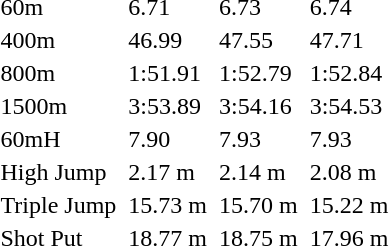<table>
<tr>
<td>60m</td>
<td></td>
<td>6.71</td>
<td></td>
<td>6.73</td>
<td></td>
<td>6.74</td>
</tr>
<tr>
<td>400m</td>
<td></td>
<td>46.99</td>
<td></td>
<td>47.55</td>
<td></td>
<td>47.71</td>
</tr>
<tr>
<td>800m</td>
<td></td>
<td>1:51.91</td>
<td></td>
<td>1:52.79</td>
<td></td>
<td>1:52.84</td>
</tr>
<tr>
<td>1500m</td>
<td></td>
<td>3:53.89</td>
<td></td>
<td>3:54.16</td>
<td></td>
<td>3:54.53</td>
</tr>
<tr>
<td>60mH</td>
<td></td>
<td>7.90</td>
<td></td>
<td>7.93</td>
<td></td>
<td>7.93</td>
</tr>
<tr>
<td>High Jump</td>
<td></td>
<td>2.17 m</td>
<td></td>
<td>2.14 m</td>
<td></td>
<td>2.08 m</td>
</tr>
<tr>
<td>Triple Jump</td>
<td></td>
<td>15.73 m</td>
<td></td>
<td>15.70 m</td>
<td></td>
<td>15.22 m</td>
</tr>
<tr>
<td>Shot Put</td>
<td></td>
<td>18.77 m</td>
<td></td>
<td>18.75 m</td>
<td></td>
<td>17.96 m</td>
</tr>
</table>
